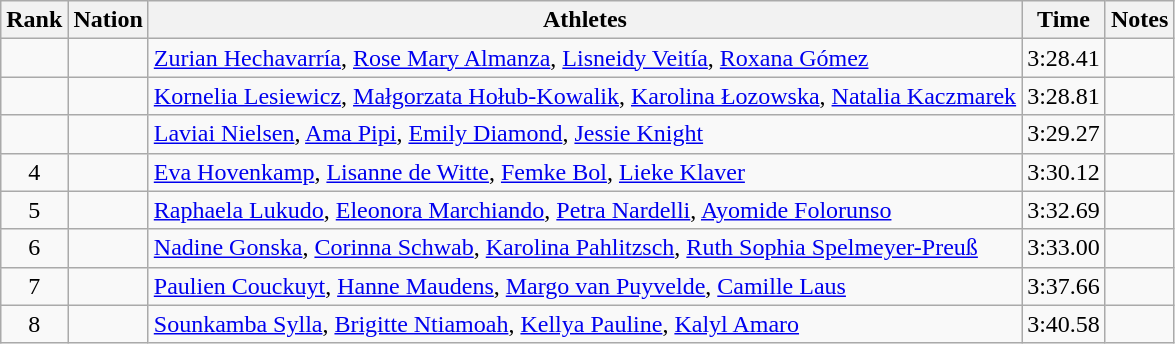<table class="wikitable sortable" style="text-align:center">
<tr>
<th>Rank</th>
<th>Nation</th>
<th>Athletes</th>
<th>Time</th>
<th>Notes</th>
</tr>
<tr>
<td></td>
<td align="left"></td>
<td align="left"><a href='#'>Zurian Hechavarría</a>, <a href='#'>Rose Mary Almanza</a>, <a href='#'>Lisneidy Veitía</a>, <a href='#'>Roxana Gómez</a></td>
<td>3:28.41</td>
<td></td>
</tr>
<tr>
<td></td>
<td align="left"></td>
<td align="left"><a href='#'>Kornelia Lesiewicz</a>, <a href='#'>Małgorzata Hołub-Kowalik</a>, <a href='#'>Karolina Łozowska</a>, <a href='#'>Natalia Kaczmarek</a></td>
<td>3:28.81</td>
<td></td>
</tr>
<tr>
<td></td>
<td align="left"></td>
<td align="left"><a href='#'>Laviai Nielsen</a>, <a href='#'>Ama Pipi</a>, <a href='#'>Emily Diamond</a>, <a href='#'>Jessie Knight</a></td>
<td>3:29.27</td>
<td></td>
</tr>
<tr>
<td>4</td>
<td align="left"></td>
<td align="left"><a href='#'>Eva Hovenkamp</a>, <a href='#'>Lisanne de Witte</a>, <a href='#'>Femke Bol</a>, <a href='#'>Lieke Klaver</a></td>
<td>3:30.12</td>
<td></td>
</tr>
<tr>
<td>5</td>
<td align="left"></td>
<td align="left"><a href='#'>Raphaela Lukudo</a>, <a href='#'>Eleonora Marchiando</a>, <a href='#'>Petra Nardelli</a>, <a href='#'>Ayomide Folorunso</a></td>
<td>3:32.69</td>
<td></td>
</tr>
<tr>
<td>6</td>
<td align="left"></td>
<td align="left"><a href='#'>Nadine Gonska</a>, <a href='#'>Corinna Schwab</a>, <a href='#'>Karolina Pahlitzsch</a>, <a href='#'>Ruth Sophia Spelmeyer-Preuß</a></td>
<td>3:33.00</td>
<td></td>
</tr>
<tr>
<td>7</td>
<td align="left"></td>
<td align="left"><a href='#'>Paulien Couckuyt</a>, <a href='#'>Hanne Maudens</a>, <a href='#'>Margo van Puyvelde</a>, <a href='#'>Camille Laus</a></td>
<td>3:37.66</td>
<td></td>
</tr>
<tr>
<td>8</td>
<td align="left"></td>
<td align="left"><a href='#'>Sounkamba Sylla</a>, <a href='#'>Brigitte Ntiamoah</a>, <a href='#'>Kellya Pauline</a>, <a href='#'>Kalyl Amaro</a></td>
<td>3:40.58</td>
<td></td>
</tr>
</table>
